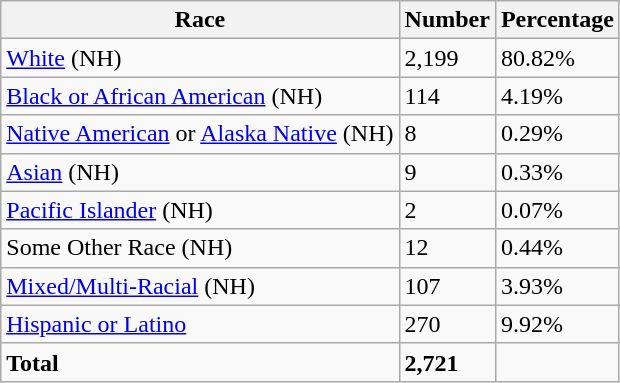<table class="wikitable">
<tr>
<th>Race</th>
<th>Number</th>
<th>Percentage</th>
</tr>
<tr>
<td><a href='#'>White</a> (NH)</td>
<td>2,199</td>
<td>80.82%</td>
</tr>
<tr>
<td><a href='#'>Black or African American</a> (NH)</td>
<td>114</td>
<td>4.19%</td>
</tr>
<tr>
<td><a href='#'>Native American</a> or <a href='#'>Alaska Native</a> (NH)</td>
<td>8</td>
<td>0.29%</td>
</tr>
<tr>
<td><a href='#'>Asian</a> (NH)</td>
<td>9</td>
<td>0.33%</td>
</tr>
<tr>
<td><a href='#'>Pacific Islander</a> (NH)</td>
<td>2</td>
<td>0.07%</td>
</tr>
<tr>
<td>Some Other Race (NH)</td>
<td>12</td>
<td>0.44%</td>
</tr>
<tr>
<td><a href='#'>Mixed/Multi-Racial</a> (NH)</td>
<td>107</td>
<td>3.93%</td>
</tr>
<tr>
<td><a href='#'>Hispanic or Latino</a></td>
<td>270</td>
<td>9.92%</td>
</tr>
<tr>
<td><strong>Total</strong></td>
<td><strong>2,721</strong></td>
<td></td>
</tr>
</table>
